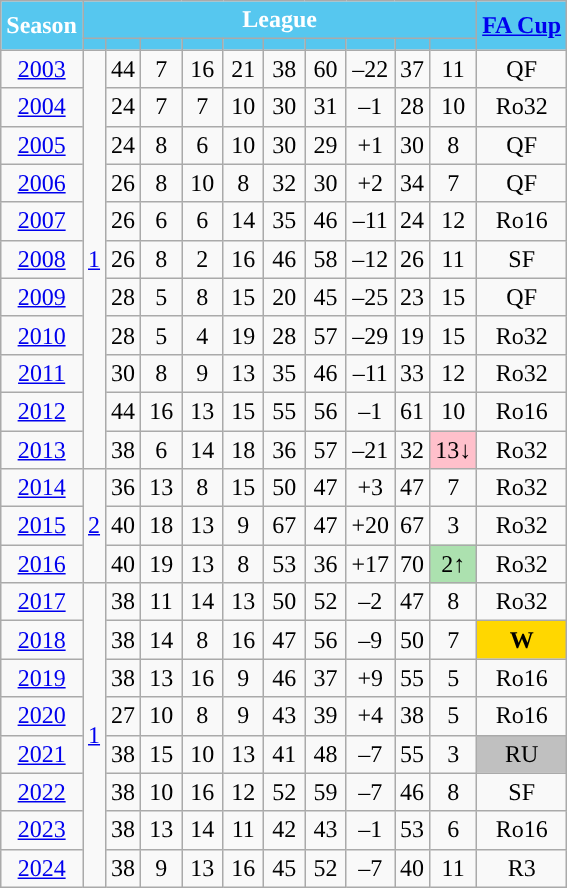<table class="wikitable" style="text-align:center;font-size:100%;">
<tr class="unsortable">
<th rowspan="2" style="color:#FFFFFF; background:#56c7ef">Season</th>
<th colspan="10" style="color:#FFFFFF; background:#56c7ef">League</th>
<th rowspan="2" style="color:#FFFFFF; background:#56c7ef"><a href='#'><span>FA Cup</span></a></th>
</tr>
<tr>
<th scope="col" style="color:#FFFFFF; background:#56c7ef"></th>
<th scope="col" style="color:#FFFFFF; background:#56c7ef"></th>
<th width="20" style="color:#FFFFFF; background:#56c7ef"></th>
<th width="20" scope="col" style="color:#FFFFFF; background:#56c7ef;"></th>
<th width="20" scope="col" style="color:#FFFFFF; background:#56c7ef;"></th>
<th width="20" scope="col" style="color:#FFFFFF; background:#56c7ef;"></th>
<th width="20" scope="col" style="color:#FFFFFF; background:#56c7ef;"></th>
<th width="20" scope="col" style="color:#FFFFFF; background:#56c7ef;"></th>
<th scope="col" style="color:#FFFFFF; background:#56c7ef;"></th>
<th scope="col" style="color:#FFFFFF; background:#56c7ef;"></th>
</tr>
<tr>
<td><a href='#'>2003</a></td>
<td rowspan="11"><a href='#'>1</a></td>
<td>44</td>
<td>7</td>
<td>16</td>
<td>21</td>
<td>38</td>
<td>60</td>
<td>–22</td>
<td>37</td>
<td>11</td>
<td>QF</td>
</tr>
<tr>
<td><a href='#'>2004</a></td>
<td>24</td>
<td>7</td>
<td>7</td>
<td>10</td>
<td>30</td>
<td>31</td>
<td>–1</td>
<td>28</td>
<td>10</td>
<td>Ro32</td>
</tr>
<tr>
<td><a href='#'>2005</a></td>
<td>24</td>
<td>8</td>
<td>6</td>
<td>10</td>
<td>30</td>
<td>29</td>
<td>+1</td>
<td>30</td>
<td>8</td>
<td>QF</td>
</tr>
<tr>
<td><a href='#'>2006</a></td>
<td>26</td>
<td>8</td>
<td>10</td>
<td>8</td>
<td>32</td>
<td>30</td>
<td>+2</td>
<td>34</td>
<td>7</td>
<td>QF</td>
</tr>
<tr>
<td><a href='#'>2007</a></td>
<td>26</td>
<td>6</td>
<td>6</td>
<td>14</td>
<td>35</td>
<td>46</td>
<td>–11</td>
<td>24</td>
<td>12</td>
<td>Ro16</td>
</tr>
<tr>
<td><a href='#'>2008</a></td>
<td>26</td>
<td>8</td>
<td>2</td>
<td>16</td>
<td>46</td>
<td>58</td>
<td>–12</td>
<td>26</td>
<td>11</td>
<td>SF</td>
</tr>
<tr>
<td><a href='#'>2009</a></td>
<td>28</td>
<td>5</td>
<td>8</td>
<td>15</td>
<td>20</td>
<td>45</td>
<td>–25</td>
<td>23</td>
<td>15</td>
<td>QF</td>
</tr>
<tr>
<td><a href='#'>2010</a></td>
<td>28</td>
<td>5</td>
<td>4</td>
<td>19</td>
<td>28</td>
<td>57</td>
<td>–29</td>
<td>19</td>
<td>15</td>
<td>Ro32</td>
</tr>
<tr>
<td><a href='#'>2011</a></td>
<td>30</td>
<td>8</td>
<td>9</td>
<td>13</td>
<td>35</td>
<td>46</td>
<td>–11</td>
<td>33</td>
<td>12</td>
<td>Ro32</td>
</tr>
<tr>
<td><a href='#'>2012</a></td>
<td>44</td>
<td>16</td>
<td>13</td>
<td>15</td>
<td>55</td>
<td>56</td>
<td>–1</td>
<td>61</td>
<td>10</td>
<td>Ro16</td>
</tr>
<tr>
<td><a href='#'>2013</a></td>
<td>38</td>
<td>6</td>
<td>14</td>
<td>18</td>
<td>36</td>
<td>57</td>
<td>–21</td>
<td>32</td>
<td bgcolor=pink>13↓</td>
<td>Ro32</td>
</tr>
<tr>
<td><a href='#'>2014</a></td>
<td rowspan="3"><a href='#'>2</a></td>
<td>36</td>
<td>13</td>
<td>8</td>
<td>15</td>
<td>50</td>
<td>47</td>
<td>+3</td>
<td>47</td>
<td>7</td>
<td>Ro32</td>
</tr>
<tr>
<td><a href='#'>2015</a></td>
<td>40</td>
<td>18</td>
<td>13</td>
<td>9</td>
<td>67</td>
<td>47</td>
<td>+20</td>
<td>67</td>
<td>3</td>
<td>Ro32</td>
</tr>
<tr>
<td><a href='#'>2016</a></td>
<td>40</td>
<td>19</td>
<td>13</td>
<td>8</td>
<td>53</td>
<td>36</td>
<td>+17</td>
<td>70</td>
<td style="background-color:#ACE1AF">2↑</td>
<td>Ro32</td>
</tr>
<tr>
<td><a href='#'>2017</a></td>
<td rowspan="8"><a href='#'>1</a></td>
<td>38</td>
<td>11</td>
<td>14</td>
<td>13</td>
<td>50</td>
<td>52</td>
<td>–2</td>
<td>47</td>
<td>8</td>
<td>Ro32</td>
</tr>
<tr>
<td><a href='#'>2018</a></td>
<td>38</td>
<td>14</td>
<td>8</td>
<td>16</td>
<td>47</td>
<td>56</td>
<td>–9</td>
<td>50</td>
<td>7</td>
<td bgcolor=gold><strong>W</strong></td>
</tr>
<tr>
<td><a href='#'>2019</a></td>
<td>38</td>
<td>13</td>
<td>16</td>
<td>9</td>
<td>46</td>
<td>37</td>
<td>+9</td>
<td>55</td>
<td>5</td>
<td>Ro16</td>
</tr>
<tr>
<td><a href='#'>2020</a></td>
<td>27</td>
<td>10</td>
<td>8</td>
<td>9</td>
<td>43</td>
<td>39</td>
<td>+4</td>
<td>38</td>
<td>5</td>
<td>Ro16</td>
</tr>
<tr>
<td><a href='#'>2021</a></td>
<td>38</td>
<td>15</td>
<td>10</td>
<td>13</td>
<td>41</td>
<td>48</td>
<td>–7</td>
<td>55</td>
<td>3</td>
<td style="background:silver;">RU</td>
</tr>
<tr>
<td><a href='#'>2022</a></td>
<td>38</td>
<td>10</td>
<td>16</td>
<td>12</td>
<td>52</td>
<td>59</td>
<td>–7</td>
<td>46</td>
<td>8</td>
<td>SF</td>
</tr>
<tr>
<td><a href='#'>2023</a></td>
<td>38</td>
<td>13</td>
<td>14</td>
<td>11</td>
<td>42</td>
<td>43</td>
<td>–1</td>
<td>53</td>
<td>6</td>
<td>Ro16</td>
</tr>
<tr>
<td><a href='#'>2024</a></td>
<td>38</td>
<td>9</td>
<td>13</td>
<td>16</td>
<td>45</td>
<td>52</td>
<td>–7</td>
<td>40</td>
<td>11</td>
<td>R3</td>
</tr>
</table>
